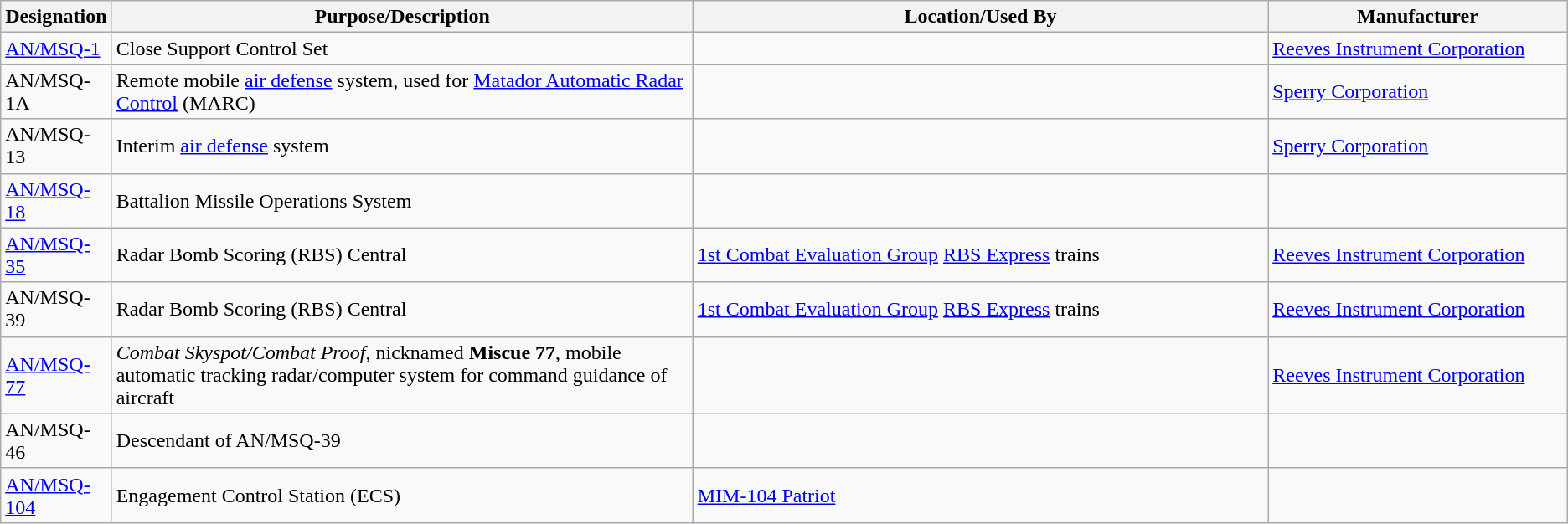<table class="wikitable sortable">
<tr>
<th scope="col">Designation</th>
<th scope="col" style="width: 500px;">Purpose/Description</th>
<th scope="col" style="width: 500px;">Location/Used By</th>
<th scope="col" style="width: 250px;">Manufacturer</th>
</tr>
<tr>
<td><a href='#'>AN/MSQ-1</a></td>
<td>Close Support Control Set</td>
<td></td>
<td><a href='#'>Reeves Instrument Corporation</a></td>
</tr>
<tr>
<td>AN/MSQ-1A</td>
<td>Remote mobile <a href='#'>air defense</a> system, used for <a href='#'>Matador Automatic Radar Control</a> (MARC)</td>
<td></td>
<td><a href='#'>Sperry Corporation</a></td>
</tr>
<tr>
<td>AN/MSQ-13</td>
<td>Interim <a href='#'>air defense</a> system</td>
<td></td>
<td><a href='#'>Sperry Corporation</a></td>
</tr>
<tr>
<td><a href='#'>AN/MSQ-18</a></td>
<td>Battalion Missile Operations System</td>
<td></td>
<td></td>
</tr>
<tr>
<td><a href='#'>AN/MSQ-35</a></td>
<td>Radar Bomb Scoring (RBS) Central</td>
<td><a href='#'>1st Combat Evaluation Group</a> <a href='#'>RBS Express</a> trains</td>
<td><a href='#'>Reeves Instrument Corporation</a></td>
</tr>
<tr>
<td>AN/MSQ-39</td>
<td>Radar Bomb Scoring (RBS) Central</td>
<td><a href='#'>1st Combat Evaluation Group</a> <a href='#'>RBS Express</a> trains</td>
<td><a href='#'>Reeves Instrument Corporation</a></td>
</tr>
<tr>
<td><a href='#'>AN/MSQ-77</a></td>
<td><em>Combat Skyspot/Combat Proof</em>, nicknamed <strong>Miscue 77</strong>, mobile automatic tracking radar/computer system for command guidance of aircraft</td>
<td></td>
<td><a href='#'>Reeves Instrument Corporation</a></td>
</tr>
<tr>
<td>AN/MSQ-46</td>
<td>Descendant of AN/MSQ-39</td>
<td></td>
<td></td>
</tr>
<tr>
<td><a href='#'>AN/MSQ-104</a></td>
<td>Engagement Control Station (ECS)</td>
<td><a href='#'>MIM-104 Patriot</a></td>
<td></td>
</tr>
</table>
